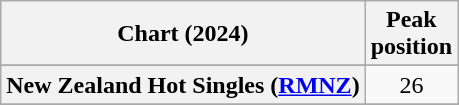<table class="wikitable sortable plainrowheaders" style="text-align:center">
<tr>
<th scope="col">Chart (2024)</th>
<th scope="col">Peak<br>position</th>
</tr>
<tr>
</tr>
<tr>
</tr>
<tr>
<th scope="row">New Zealand Hot Singles (<a href='#'>RMNZ</a>)</th>
<td>26</td>
</tr>
<tr>
</tr>
<tr>
</tr>
</table>
